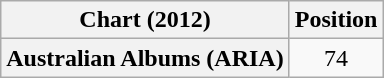<table class="wikitable plainrowheaders">
<tr>
<th scope="col">Chart (2012)</th>
<th scope="col">Position</th>
</tr>
<tr>
<th scope="row">Australian Albums (ARIA)</th>
<td style="text-align:center;">74</td>
</tr>
</table>
